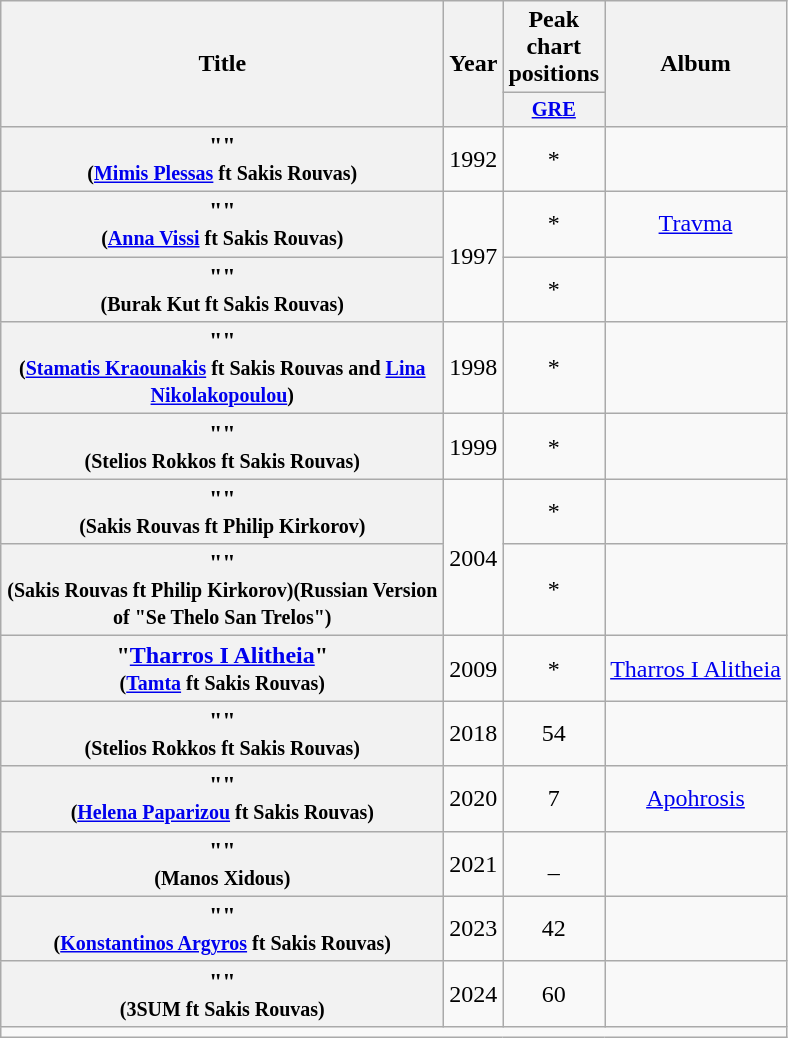<table class="wikitable plainrowheaders" style="text-align:center;">
<tr>
<th scope="col" rowspan="2" style="width:18em;">Title</th>
<th scope="col" rowspan="2" style="width:2em;">Year</th>
<th scope="col">Peak chart positions</th>
<th scope="col" rowspan="2">Album</th>
</tr>
<tr>
<th scope="col" style="width:3em;font-size:85%;"><a href='#'>GRE</a><br></th>
</tr>
<tr>
<th scope="row">""<br><small>(<a href='#'>Mimis Plessas</a> ft Sakis Rouvas)</small></th>
<td>1992</td>
<td>*</td>
<td></td>
</tr>
<tr>
<th scope="row">""<br><small>(<a href='#'>Anna Vissi</a> ft Sakis Rouvas)</small></th>
<td rowspan="2">1997</td>
<td>*</td>
<td><a href='#'>Travma</a></td>
</tr>
<tr>
<th scope="row">""<br><small>(Burak Kut ft Sakis Rouvas)</small></th>
<td>*</td>
<td></td>
</tr>
<tr>
<th scope="row">""<br><small>(<a href='#'>Stamatis Kraounakis</a> ft Sakis Rouvas and <a href='#'>Lina Nikolakopoulou</a>)</small></th>
<td>1998</td>
<td>*</td>
<td></td>
</tr>
<tr>
<th scope="row">""<br><small>(Stelios Rokkos ft Sakis Rouvas)</small></th>
<td>1999</td>
<td>*</td>
<td></td>
</tr>
<tr>
<th scope="row">""<br><small>(Sakis Rouvas ft Philip Kirkorov)</small></th>
<td rowspan="2">2004</td>
<td>*</td>
<td></td>
</tr>
<tr>
<th scope="row">""<br><small>(Sakis Rouvas ft Philip Kirkorov)(Russian Version of "Se Thelo San Trelos")</small></th>
<td>*</td>
<td></td>
</tr>
<tr>
<th scope="row">"<a href='#'>Tharros I Alitheia</a>"<br><small>(<a href='#'>Tamta</a> ft Sakis Rouvas)</small></th>
<td>2009</td>
<td>*</td>
<td><a href='#'>Tharros I Alitheia</a></td>
</tr>
<tr>
<th scope="row">""<br><small>(Stelios Rokkos ft Sakis Rouvas)</small></th>
<td>2018</td>
<td>54</td>
<td></td>
</tr>
<tr>
<th scope="row">""<br><small>(<a href='#'>Helena Paparizou</a> ft Sakis Rouvas)</small></th>
<td>2020</td>
<td>7</td>
<td><a href='#'>Apohrosis</a></td>
</tr>
<tr>
<th scope="row">""<br><small>(Manos Xidous)</small></th>
<td>2021</td>
<td>_</td>
<td></td>
</tr>
<tr>
<th scope="row">""<br><small>(<a href='#'>Konstantinos Argyros</a> ft Sakis Rouvas)</small></th>
<td>2023</td>
<td>42</td>
<td></td>
</tr>
<tr>
<th scope="row">""<br><small>(3SUM ft Sakis Rouvas)</small></th>
<td>2024</td>
<td>60</td>
<td></td>
</tr>
<tr>
<td style="text-align:center;" colspan="25"></td>
</tr>
</table>
